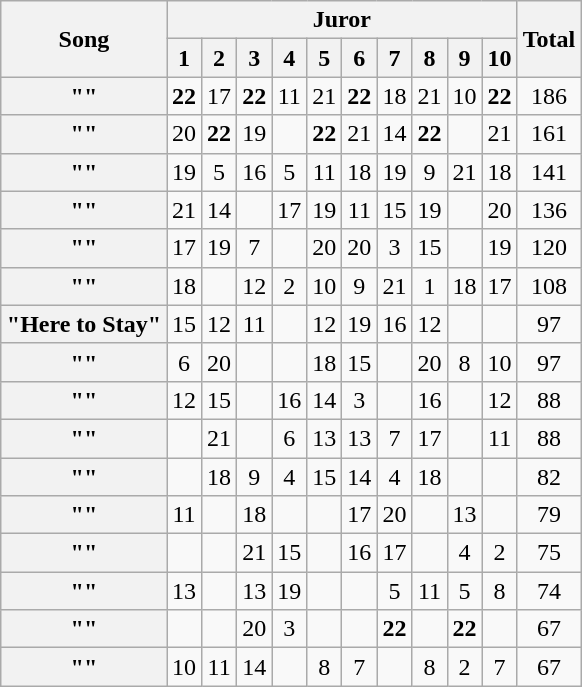<table class="wikitable collapsible plainrowheaders" style="margin: 1em auto 1em auto; text-align:center">
<tr>
<th rowspan="2">Song</th>
<th colspan="10">Juror</th>
<th rowspan="2">Total</th>
</tr>
<tr>
<th>1</th>
<th>2</th>
<th>3</th>
<th>4</th>
<th>5</th>
<th>6</th>
<th>7</th>
<th>8</th>
<th>9</th>
<th>10</th>
</tr>
<tr>
<th scope="row">""</th>
<td><strong>22</strong></td>
<td>17</td>
<td><strong>22</strong></td>
<td>11</td>
<td>21</td>
<td><strong>22</strong></td>
<td>18</td>
<td>21</td>
<td>10</td>
<td><strong>22</strong></td>
<td>186</td>
</tr>
<tr>
<th scope="row">""</th>
<td>20</td>
<td><strong>22</strong></td>
<td>19</td>
<td></td>
<td><strong>22</strong></td>
<td>21</td>
<td>14</td>
<td><strong>22</strong></td>
<td></td>
<td>21</td>
<td>161</td>
</tr>
<tr>
<th scope="row">""</th>
<td>19</td>
<td>5</td>
<td>16</td>
<td>5</td>
<td>11</td>
<td>18</td>
<td>19</td>
<td>9</td>
<td>21</td>
<td>18</td>
<td>141</td>
</tr>
<tr>
<th scope="row">""</th>
<td>21</td>
<td>14</td>
<td></td>
<td>17</td>
<td>19</td>
<td>11</td>
<td>15</td>
<td>19</td>
<td></td>
<td>20</td>
<td>136</td>
</tr>
<tr>
<th scope="row">""</th>
<td>17</td>
<td>19</td>
<td>7</td>
<td></td>
<td>20</td>
<td>20</td>
<td>3</td>
<td>15</td>
<td></td>
<td>19</td>
<td>120</td>
</tr>
<tr>
<th scope="row">""</th>
<td>18</td>
<td></td>
<td>12</td>
<td>2</td>
<td>10</td>
<td>9</td>
<td>21</td>
<td>1</td>
<td>18</td>
<td>17</td>
<td>108</td>
</tr>
<tr>
<th scope="row">"Here to Stay"</th>
<td>15</td>
<td>12</td>
<td>11</td>
<td></td>
<td>12</td>
<td>19</td>
<td>16</td>
<td>12</td>
<td></td>
<td></td>
<td>97</td>
</tr>
<tr>
<th scope="row">""</th>
<td>6</td>
<td>20</td>
<td></td>
<td></td>
<td>18</td>
<td>15</td>
<td></td>
<td>20</td>
<td>8</td>
<td>10</td>
<td>97</td>
</tr>
<tr>
<th scope="row">""</th>
<td>12</td>
<td>15</td>
<td></td>
<td>16</td>
<td>14</td>
<td>3</td>
<td></td>
<td>16</td>
<td></td>
<td>12</td>
<td>88</td>
</tr>
<tr>
<th scope="row">""</th>
<td></td>
<td>21</td>
<td></td>
<td>6</td>
<td>13</td>
<td>13</td>
<td>7</td>
<td>17</td>
<td></td>
<td>11</td>
<td>88</td>
</tr>
<tr>
<th scope="row">""</th>
<td></td>
<td>18</td>
<td>9</td>
<td>4</td>
<td>15</td>
<td>14</td>
<td>4</td>
<td>18</td>
<td></td>
<td></td>
<td>82</td>
</tr>
<tr>
<th scope="row">""</th>
<td>11</td>
<td></td>
<td>18</td>
<td></td>
<td></td>
<td>17</td>
<td>20</td>
<td></td>
<td>13</td>
<td></td>
<td>79</td>
</tr>
<tr>
<th scope="row">""</th>
<td></td>
<td></td>
<td>21</td>
<td>15</td>
<td></td>
<td>16</td>
<td>17</td>
<td></td>
<td>4</td>
<td>2</td>
<td>75</td>
</tr>
<tr>
<th scope="row">""</th>
<td>13</td>
<td></td>
<td>13</td>
<td>19</td>
<td></td>
<td></td>
<td>5</td>
<td>11</td>
<td>5</td>
<td>8</td>
<td>74</td>
</tr>
<tr>
<th scope="row">""</th>
<td></td>
<td></td>
<td>20</td>
<td>3</td>
<td></td>
<td></td>
<td><strong>22</strong></td>
<td></td>
<td><strong>22</strong></td>
<td></td>
<td>67</td>
</tr>
<tr>
<th scope="row">""</th>
<td>10</td>
<td>11</td>
<td>14</td>
<td></td>
<td>8</td>
<td>7</td>
<td></td>
<td>8</td>
<td>2</td>
<td>7</td>
<td>67</td>
</tr>
</table>
